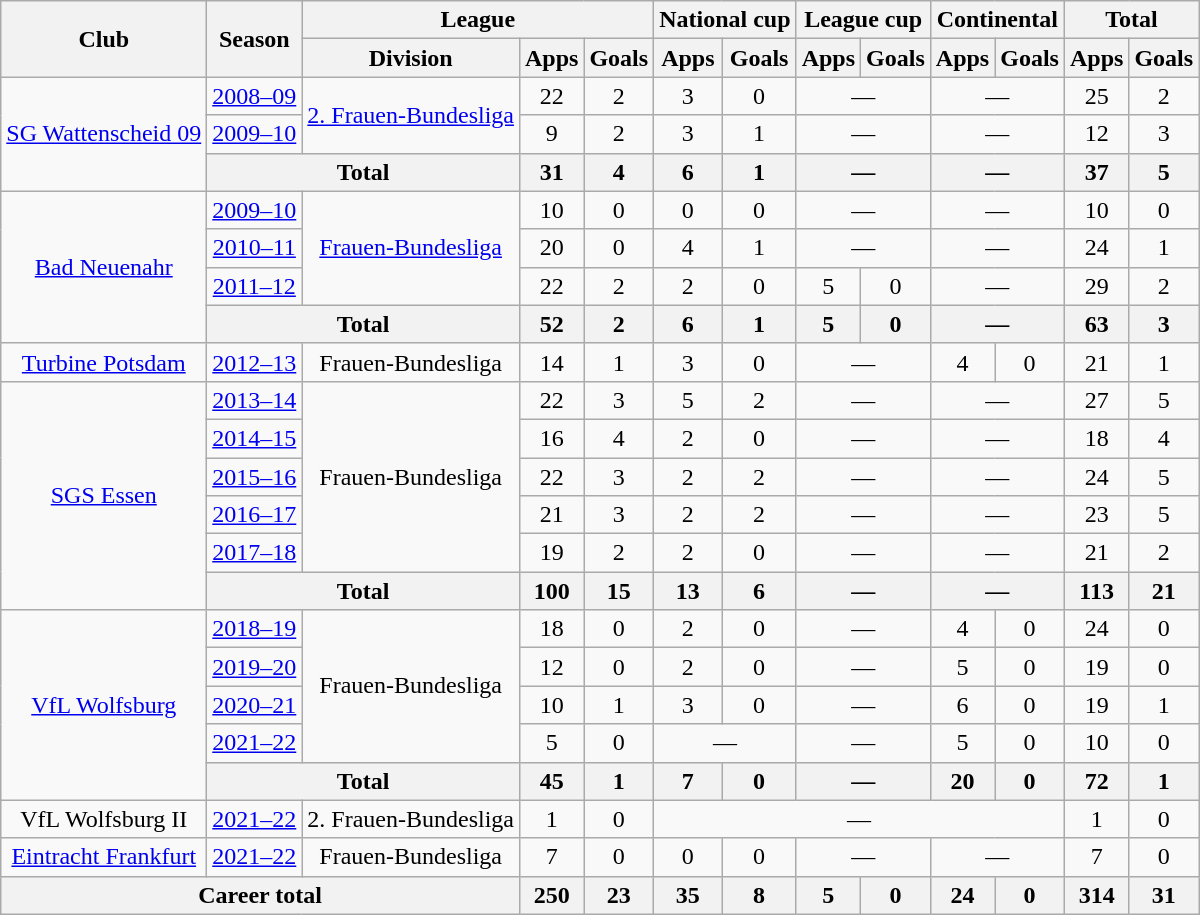<table class="wikitable" style="text-align:center">
<tr>
<th rowspan="2">Club</th>
<th rowspan="2">Season</th>
<th colspan="3">League</th>
<th colspan="2">National cup</th>
<th colspan="2">League cup</th>
<th colspan="2">Continental</th>
<th colspan="2">Total</th>
</tr>
<tr>
<th>Division</th>
<th>Apps</th>
<th>Goals</th>
<th>Apps</th>
<th>Goals</th>
<th>Apps</th>
<th>Goals</th>
<th>Apps</th>
<th>Goals</th>
<th>Apps</th>
<th>Goals</th>
</tr>
<tr>
<td rowspan="3"><a href='#'>SG Wattenscheid 09</a></td>
<td><a href='#'>2008–09</a></td>
<td rowspan="2"><a href='#'>2. Frauen-Bundesliga</a></td>
<td>22</td>
<td>2</td>
<td>3</td>
<td>0</td>
<td colspan="2">—</td>
<td colspan="2">—</td>
<td>25</td>
<td>2</td>
</tr>
<tr>
<td><a href='#'>2009–10</a></td>
<td>9</td>
<td>2</td>
<td>3</td>
<td>1</td>
<td colspan="2">—</td>
<td colspan="2">—</td>
<td>12</td>
<td>3</td>
</tr>
<tr>
<th colspan="2">Total</th>
<th>31</th>
<th>4</th>
<th>6</th>
<th>1</th>
<th colspan="2">—</th>
<th colspan="2">—</th>
<th>37</th>
<th>5</th>
</tr>
<tr>
<td rowspan="4"><a href='#'>Bad Neuenahr</a></td>
<td><a href='#'>2009–10</a></td>
<td rowspan="3"><a href='#'>Frauen-Bundesliga</a></td>
<td>10</td>
<td>0</td>
<td>0</td>
<td>0</td>
<td colspan="2">—</td>
<td colspan="2">—</td>
<td>10</td>
<td>0</td>
</tr>
<tr>
<td><a href='#'>2010–11</a></td>
<td>20</td>
<td>0</td>
<td>4</td>
<td>1</td>
<td colspan="2">—</td>
<td colspan="2">—</td>
<td>24</td>
<td>1</td>
</tr>
<tr>
<td><a href='#'>2011–12</a></td>
<td>22</td>
<td>2</td>
<td>2</td>
<td>0</td>
<td>5</td>
<td>0</td>
<td colspan="2">—</td>
<td>29</td>
<td>2</td>
</tr>
<tr>
<th colspan="2">Total</th>
<th>52</th>
<th>2</th>
<th>6</th>
<th>1</th>
<th>5</th>
<th>0</th>
<th colspan="2">—</th>
<th>63</th>
<th>3</th>
</tr>
<tr>
<td><a href='#'>Turbine Potsdam</a></td>
<td><a href='#'>2012–13</a></td>
<td>Frauen-Bundesliga</td>
<td>14</td>
<td>1</td>
<td>3</td>
<td>0</td>
<td colspan="2">—</td>
<td>4</td>
<td>0</td>
<td>21</td>
<td>1</td>
</tr>
<tr>
<td rowspan="6"><a href='#'>SGS Essen</a></td>
<td><a href='#'>2013–14</a></td>
<td rowspan="5">Frauen-Bundesliga</td>
<td>22</td>
<td>3</td>
<td>5</td>
<td>2</td>
<td colspan="2">—</td>
<td colspan="2">—</td>
<td>27</td>
<td>5</td>
</tr>
<tr>
<td><a href='#'>2014–15</a></td>
<td>16</td>
<td>4</td>
<td>2</td>
<td>0</td>
<td colspan="2">—</td>
<td colspan="2">—</td>
<td>18</td>
<td>4</td>
</tr>
<tr>
<td><a href='#'>2015–16</a></td>
<td>22</td>
<td>3</td>
<td>2</td>
<td>2</td>
<td colspan="2">—</td>
<td colspan="2">—</td>
<td>24</td>
<td>5</td>
</tr>
<tr>
<td><a href='#'>2016–17</a></td>
<td>21</td>
<td>3</td>
<td>2</td>
<td>2</td>
<td colspan="2">—</td>
<td colspan="2">—</td>
<td>23</td>
<td>5</td>
</tr>
<tr>
<td><a href='#'>2017–18</a></td>
<td>19</td>
<td>2</td>
<td>2</td>
<td>0</td>
<td colspan="2">—</td>
<td colspan="2">—</td>
<td>21</td>
<td>2</td>
</tr>
<tr>
<th colspan="2">Total</th>
<th>100</th>
<th>15</th>
<th>13</th>
<th>6</th>
<th colspan="2">—</th>
<th colspan="2">—</th>
<th>113</th>
<th>21</th>
</tr>
<tr>
<td rowspan="5"><a href='#'>VfL Wolfsburg</a></td>
<td><a href='#'>2018–19</a></td>
<td rowspan="4">Frauen-Bundesliga</td>
<td>18</td>
<td>0</td>
<td>2</td>
<td>0</td>
<td colspan="2">—</td>
<td>4</td>
<td>0</td>
<td>24</td>
<td>0</td>
</tr>
<tr>
<td><a href='#'>2019–20</a></td>
<td>12</td>
<td>0</td>
<td>2</td>
<td>0</td>
<td colspan="2">—</td>
<td>5</td>
<td>0</td>
<td>19</td>
<td>0</td>
</tr>
<tr>
<td><a href='#'>2020–21</a></td>
<td>10</td>
<td>1</td>
<td>3</td>
<td>0</td>
<td colspan="2">—</td>
<td>6</td>
<td>0</td>
<td>19</td>
<td>1</td>
</tr>
<tr>
<td><a href='#'>2021–22</a></td>
<td>5</td>
<td>0</td>
<td colspan="2">—</td>
<td colspan="2">—</td>
<td>5</td>
<td>0</td>
<td>10</td>
<td>0</td>
</tr>
<tr>
<th colspan="2">Total</th>
<th>45</th>
<th>1</th>
<th>7</th>
<th>0</th>
<th colspan="2">—</th>
<th>20</th>
<th>0</th>
<th>72</th>
<th>1</th>
</tr>
<tr>
<td>VfL Wolfsburg II</td>
<td><a href='#'>2021–22</a></td>
<td>2. Frauen-Bundesliga</td>
<td>1</td>
<td>0</td>
<td colspan="6">—</td>
<td>1</td>
<td>0</td>
</tr>
<tr>
<td><a href='#'>Eintracht Frankfurt</a></td>
<td><a href='#'>2021–22</a></td>
<td>Frauen-Bundesliga</td>
<td>7</td>
<td>0</td>
<td>0</td>
<td>0</td>
<td colspan="2">—</td>
<td colspan="2">—</td>
<td>7</td>
<td>0</td>
</tr>
<tr>
<th colspan="3">Career total</th>
<th>250</th>
<th>23</th>
<th>35</th>
<th>8</th>
<th>5</th>
<th>0</th>
<th>24</th>
<th>0</th>
<th>314</th>
<th>31</th>
</tr>
</table>
